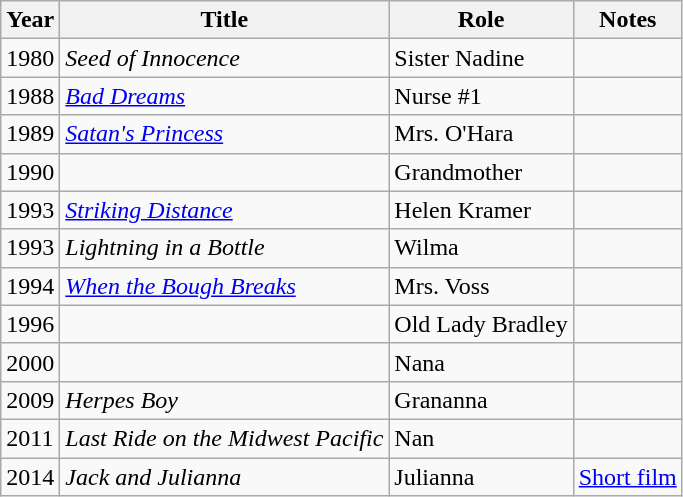<table class="wikitable sortable">
<tr>
<th>Year</th>
<th>Title</th>
<th>Role</th>
<th class="unsortable">Notes</th>
</tr>
<tr>
<td>1980</td>
<td><em>Seed of Innocence</em></td>
<td>Sister Nadine</td>
<td></td>
</tr>
<tr>
<td>1988</td>
<td><em><a href='#'>Bad Dreams</a></em></td>
<td>Nurse #1</td>
<td></td>
</tr>
<tr>
<td>1989</td>
<td><em><a href='#'>Satan's Princess</a></em></td>
<td>Mrs. O'Hara</td>
<td></td>
</tr>
<tr>
<td>1990</td>
<td><em></em></td>
<td>Grandmother</td>
<td></td>
</tr>
<tr>
<td>1993</td>
<td><em><a href='#'>Striking Distance</a></em></td>
<td>Helen Kramer</td>
<td></td>
</tr>
<tr>
<td>1993</td>
<td><em>Lightning in a Bottle</em></td>
<td>Wilma</td>
<td></td>
</tr>
<tr>
<td>1994</td>
<td><em><a href='#'>When the Bough Breaks</a></em></td>
<td>Mrs. Voss</td>
<td></td>
</tr>
<tr>
<td>1996</td>
<td><em></em></td>
<td>Old Lady Bradley</td>
<td></td>
</tr>
<tr>
<td>2000</td>
<td><em></em></td>
<td>Nana</td>
<td></td>
</tr>
<tr>
<td>2009</td>
<td><em>Herpes Boy</em></td>
<td>Grananna</td>
<td></td>
</tr>
<tr>
<td>2011</td>
<td><em>Last Ride on the Midwest Pacific</em></td>
<td>Nan</td>
<td></td>
</tr>
<tr>
<td>2014</td>
<td><em>Jack and Julianna</em></td>
<td>Julianna</td>
<td><a href='#'>Short film</a></td>
</tr>
</table>
